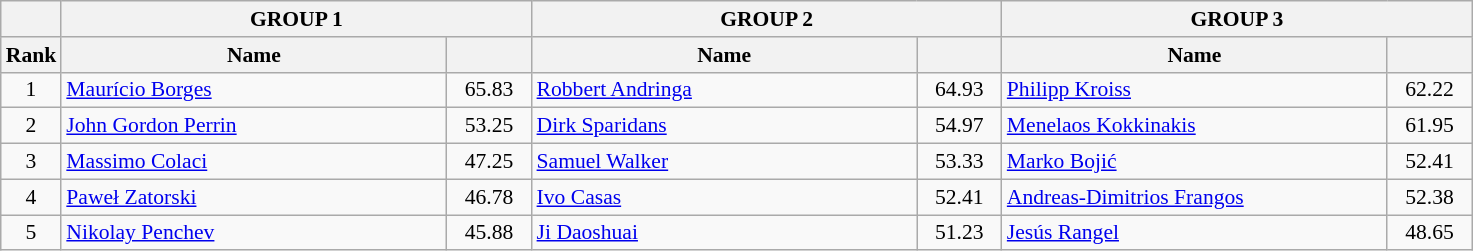<table class="wikitable" style="font-size:90%">
<tr>
<th></th>
<th colspan="2">GROUP 1</th>
<th colspan="2">GROUP 2</th>
<th colspan="2">GROUP 3</th>
</tr>
<tr>
<th width=30>Rank</th>
<th width=250>Name</th>
<th width=50></th>
<th width=250>Name</th>
<th width=50></th>
<th width=250>Name</th>
<th width=50></th>
</tr>
<tr>
<td align=center>1</td>
<td> <a href='#'>Maurício Borges</a></td>
<td align=center>65.83</td>
<td> <a href='#'>Robbert Andringa</a></td>
<td align=center>64.93</td>
<td> <a href='#'>Philipp Kroiss</a></td>
<td align=center>62.22</td>
</tr>
<tr>
<td align=center>2</td>
<td> <a href='#'>John Gordon Perrin</a></td>
<td align=center>53.25</td>
<td> <a href='#'>Dirk Sparidans</a></td>
<td align=center>54.97</td>
<td> <a href='#'>Menelaos Kokkinakis</a></td>
<td align=center>61.95</td>
</tr>
<tr>
<td align=center>3</td>
<td> <a href='#'>Massimo Colaci</a></td>
<td align=center>47.25</td>
<td> <a href='#'>Samuel Walker</a></td>
<td align=center>53.33</td>
<td> <a href='#'>Marko Bojić</a></td>
<td align=center>52.41</td>
</tr>
<tr>
<td align=center>4</td>
<td> <a href='#'>Paweł Zatorski</a></td>
<td align=center>46.78</td>
<td> <a href='#'>Ivo Casas</a></td>
<td align=center>52.41</td>
<td> <a href='#'>Andreas-Dimitrios Frangos</a></td>
<td align=center>52.38</td>
</tr>
<tr>
<td align=center>5</td>
<td> <a href='#'>Nikolay Penchev</a></td>
<td align=center>45.88</td>
<td> <a href='#'>Ji Daoshuai</a></td>
<td align=center>51.23</td>
<td> <a href='#'>Jesús Rangel</a></td>
<td align=center>48.65</td>
</tr>
</table>
